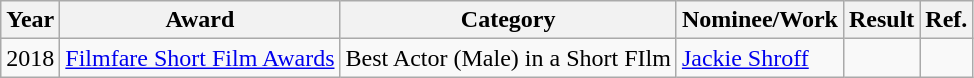<table class="wikitable">
<tr>
<th>Year</th>
<th>Award</th>
<th>Category</th>
<th>Nominee/Work</th>
<th>Result</th>
<th>Ref.</th>
</tr>
<tr>
<td>2018</td>
<td><a href='#'>Filmfare Short Film Awards</a></td>
<td>Best Actor (Male) in a Short FIlm</td>
<td><a href='#'>Jackie Shroff</a></td>
<td></td>
<td></td>
</tr>
</table>
